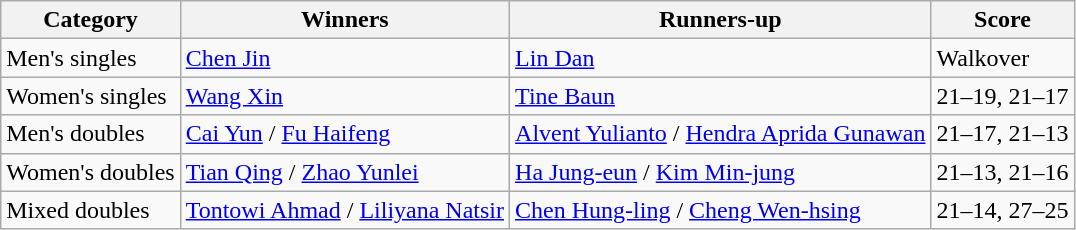<table class=wikitable style="white-space:nowrap;">
<tr>
<th>Category</th>
<th>Winners</th>
<th>Runners-up</th>
<th>Score</th>
</tr>
<tr>
<td>Men's singles</td>
<td> <a href='#'>Chen Jin</a></td>
<td> <a href='#'>Lin Dan</a></td>
<td>Walkover</td>
</tr>
<tr>
<td>Women's singles</td>
<td> <a href='#'>Wang Xin</a></td>
<td> <a href='#'>Tine Baun</a></td>
<td>21–19, 21–17</td>
</tr>
<tr>
<td>Men's doubles</td>
<td> <a href='#'>Cai Yun</a> / <a href='#'>Fu Haifeng</a></td>
<td> <a href='#'>Alvent Yulianto</a> / <a href='#'>Hendra Aprida Gunawan</a></td>
<td>21–17, 21–13</td>
</tr>
<tr>
<td>Women's doubles</td>
<td> <a href='#'>Tian Qing</a> / <a href='#'>Zhao Yunlei</a></td>
<td> <a href='#'>Ha Jung-eun</a> / <a href='#'>Kim Min-jung</a></td>
<td>21–13, 21–16</td>
</tr>
<tr>
<td>Mixed doubles</td>
<td> <a href='#'>Tontowi Ahmad</a> / <a href='#'>Liliyana Natsir</a></td>
<td> <a href='#'>Chen Hung-ling</a> / <a href='#'>Cheng Wen-hsing</a></td>
<td>21–14, 27–25</td>
</tr>
</table>
